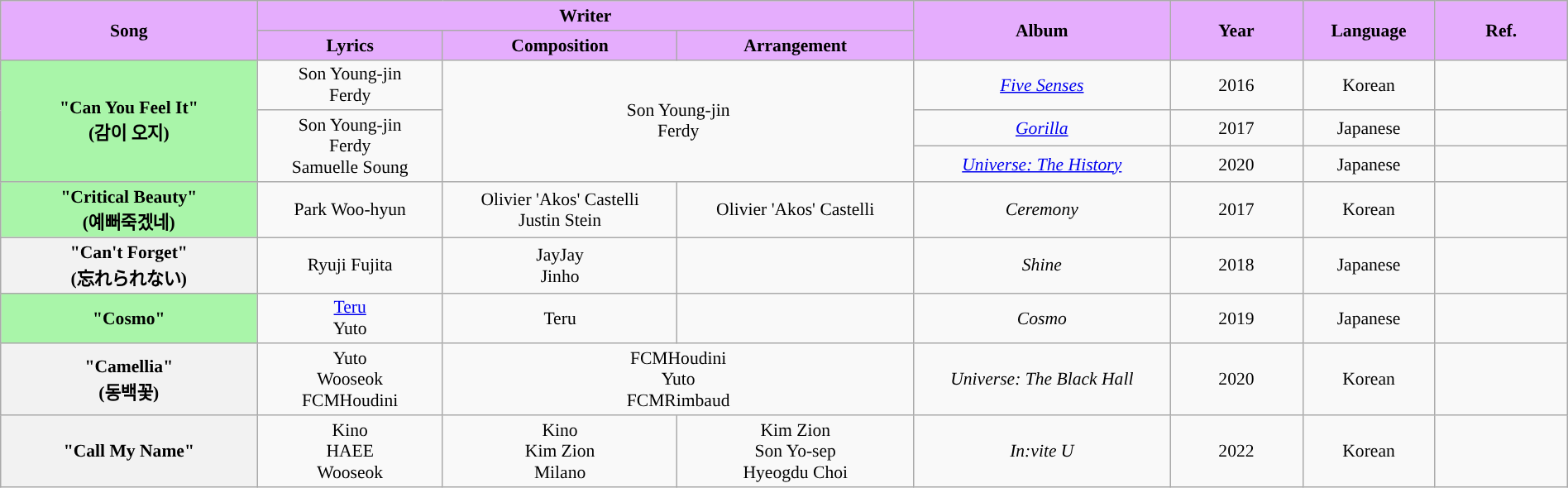<table class="wikitable" style="margin:0.5em auto; clear:both; font-size:.9em; text-align:center; width:100%">
<tr>
<th rowspan="2" style="width:200px; background:#E5ADFD;">Song</th>
<th colspan="3" style="width:700px; background:#E5ADFD;">Writer</th>
<th rowspan="2" style="width:200px; background:#E5ADFD;">Album</th>
<th rowspan="2" style="width:100px; background:#E5ADFD;">Year</th>
<th rowspan="2" style="width:100px; background:#E5ADFD;">Language</th>
<th rowspan="2" style="width:100px; background:#E5ADFD;">Ref.</th>
</tr>
<tr>
<th style=background:#E5ADFD;">Lyrics</th>
<th style=background:#E5ADFD;">Composition</th>
<th style=background:#E5ADFD;">Arrangement</th>
</tr>
<tr>
<th rowspan="3" scope="row" style="background-color:#A9F5A9 ">"Can You Feel It" <br>(감이 오지) </th>
<td>Son Young-jin<br>Ferdy</td>
<td colspan="2" rowspan="3">Son Young-jin<br>Ferdy</td>
<td><em><a href='#'>Five Senses</a></em></td>
<td>2016</td>
<td>Korean</td>
<td></td>
</tr>
<tr>
<td rowspan="2">Son Young-jin<br>Ferdy<br>Samuelle Soung</td>
<td><em><a href='#'>Gorilla</a></em></td>
<td>2017</td>
<td>Japanese</td>
<td></td>
</tr>
<tr>
<td><em><a href='#'>Universe: The History</a></em></td>
<td>2020</td>
<td>Japanese</td>
<td></td>
</tr>
<tr>
<th scope="row" style="background-color:#A9F5A9">"Critical Beauty" <br>(예뻐죽겠네) </th>
<td>Park Woo-hyun</td>
<td>Olivier 'Akos' Castelli<br>Justin Stein</td>
<td>Olivier 'Akos' Castelli</td>
<td><em>Ceremony</em></td>
<td>2017</td>
<td>Korean</td>
<td></td>
</tr>
<tr>
<th>"Can't Forget" <br>(忘れられない)</th>
<td>Ryuji Fujita</td>
<td>JayJay<br>Jinho</td>
<td></td>
<td><em>Shine</em></td>
<td>2018</td>
<td>Japanese</td>
<td></td>
</tr>
<tr>
<th scope="row" style="background-color:#A9F5A9">"Cosmo" </th>
<td><a href='#'>Teru</a><br>Yuto</td>
<td>Teru</td>
<td></td>
<td><em>Cosmo</em></td>
<td>2019</td>
<td>Japanese</td>
<td></td>
</tr>
<tr>
<th>"Camellia" <br>(동백꽃)</th>
<td>Yuto<br>Wooseok<br>FCMHoudini</td>
<td colspan="2">FCMHoudini<br>Yuto<br>FCMRimbaud</td>
<td><em>Universe: The Black Hall</em></td>
<td>2020</td>
<td>Korean</td>
<td></td>
</tr>
<tr>
<th>"Call My Name"</th>
<td>Kino<br>HAEE<br>Wooseok</td>
<td>Kino<br>Kim Zion<br>Milano</td>
<td>Kim Zion<br>Son Yo-sep<br>Hyeogdu Choi</td>
<td><em>In:vite U</em></td>
<td>2022</td>
<td>Korean</td>
<td></td>
</tr>
</table>
